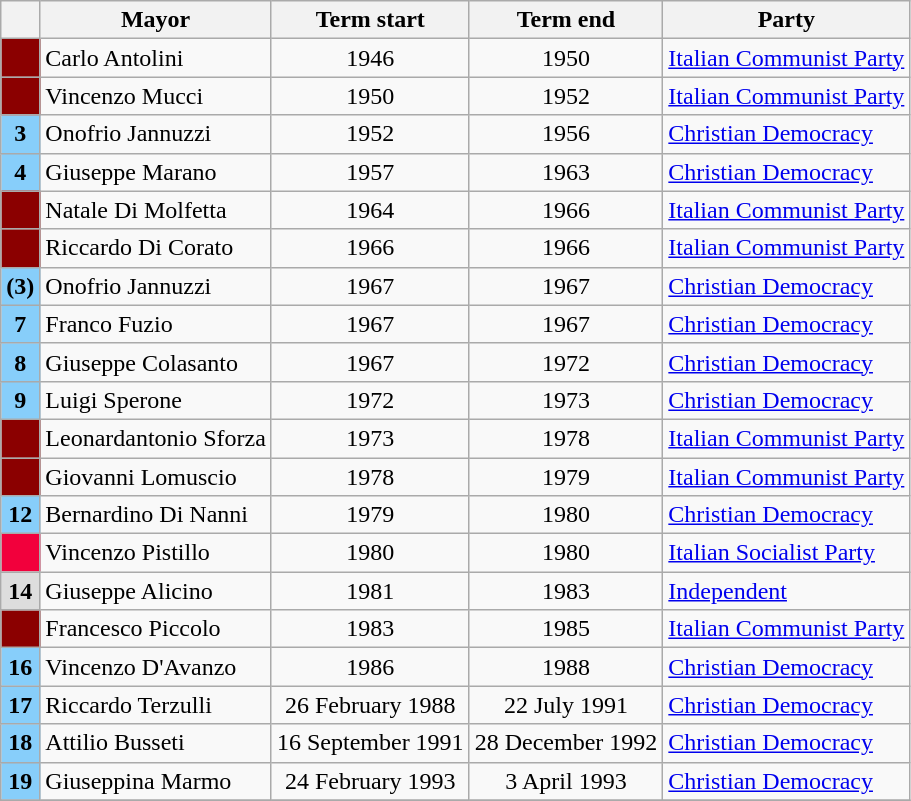<table class="wikitable">
<tr>
<th class=unsortable> </th>
<th>Mayor</th>
<th>Term start</th>
<th>Term end</th>
<th>Party</th>
</tr>
<tr>
<th style="background:#8B0000;"></th>
<td>Carlo Antolini</td>
<td align=center>1946</td>
<td align=center>1950</td>
<td><a href='#'>Italian Communist Party</a></td>
</tr>
<tr>
<th style="background:#8B0000;"></th>
<td>Vincenzo Mucci</td>
<td align=center>1950</td>
<td align=center>1952</td>
<td><a href='#'>Italian Communist Party</a></td>
</tr>
<tr>
<th style="background:#87CEFA;">3</th>
<td>Onofrio Jannuzzi</td>
<td align=center>1952</td>
<td align=center>1956</td>
<td><a href='#'>Christian Democracy</a></td>
</tr>
<tr>
<th style="background:#87CEFA;">4</th>
<td>Giuseppe Marano</td>
<td align=center>1957</td>
<td align=center>1963</td>
<td><a href='#'>Christian Democracy</a></td>
</tr>
<tr>
<th style="background:#8B0000;"></th>
<td>Natale Di Molfetta</td>
<td align=center>1964</td>
<td align=center>1966</td>
<td><a href='#'>Italian Communist Party</a></td>
</tr>
<tr>
<th style="background:#8B0000;"></th>
<td>Riccardo Di Corato</td>
<td align=center>1966</td>
<td align=center>1966</td>
<td><a href='#'>Italian Communist Party</a></td>
</tr>
<tr>
<th style="background:#87CEFA;">(3)</th>
<td>Onofrio Jannuzzi</td>
<td align=center>1967</td>
<td align=center>1967</td>
<td><a href='#'>Christian Democracy</a></td>
</tr>
<tr>
<th style="background:#87CEFA;">7</th>
<td>Franco Fuzio</td>
<td align=center>1967</td>
<td align=center>1967</td>
<td><a href='#'>Christian Democracy</a></td>
</tr>
<tr>
<th style="background:#87CEFA;">8</th>
<td>Giuseppe Colasanto</td>
<td align=center>1967</td>
<td align=center>1972</td>
<td><a href='#'>Christian Democracy</a></td>
</tr>
<tr>
<th style="background:#87CEFA;">9</th>
<td>Luigi Sperone</td>
<td align=center>1972</td>
<td align=center>1973</td>
<td><a href='#'>Christian Democracy</a></td>
</tr>
<tr>
<th style="background:#8B0000;"></th>
<td>Leonardantonio Sforza</td>
<td align=center>1973</td>
<td align=center>1978</td>
<td><a href='#'>Italian Communist Party</a></td>
</tr>
<tr>
<th style="background:#8B0000;"></th>
<td>Giovanni Lomuscio</td>
<td align=center>1978</td>
<td align=center>1979</td>
<td><a href='#'>Italian Communist Party</a></td>
</tr>
<tr>
<th style="background:#87CEFA;">12</th>
<td>Bernardino Di Nanni</td>
<td align=center>1979</td>
<td align=center>1980</td>
<td><a href='#'>Christian Democracy</a></td>
</tr>
<tr>
<th style="background:#F2003C;"></th>
<td>Vincenzo Pistillo</td>
<td align=center>1980</td>
<td align=center>1980</td>
<td><a href='#'>Italian Socialist Party</a></td>
</tr>
<tr>
<th style="background:#DDDDDD;">14</th>
<td>Giuseppe Alicino</td>
<td align=center>1981</td>
<td align=center>1983</td>
<td><a href='#'>Independent</a></td>
</tr>
<tr>
<th style="background:#8B0000;"></th>
<td>Francesco Piccolo</td>
<td align=center>1983</td>
<td align=center>1985</td>
<td><a href='#'>Italian Communist Party</a></td>
</tr>
<tr>
<th style="background:#87CEFA;">16</th>
<td>Vincenzo D'Avanzo</td>
<td align=center>1986</td>
<td align=center>1988</td>
<td><a href='#'>Christian Democracy</a></td>
</tr>
<tr>
<th style="background:#87CEFA;">17</th>
<td>Riccardo Terzulli</td>
<td align=center>26 February 1988</td>
<td align=center>22 July 1991</td>
<td><a href='#'>Christian Democracy</a></td>
</tr>
<tr>
<th style="background:#87CEFA;">18</th>
<td>Attilio Busseti</td>
<td align=center>16 September 1991</td>
<td align=center>28 December 1992</td>
<td><a href='#'>Christian Democracy</a></td>
</tr>
<tr>
<th style="background:#87CEFA;">19</th>
<td>Giuseppina Marmo</td>
<td align=center>24 February 1993</td>
<td align=center>3 April 1993</td>
<td><a href='#'>Christian Democracy</a></td>
</tr>
<tr>
</tr>
</table>
